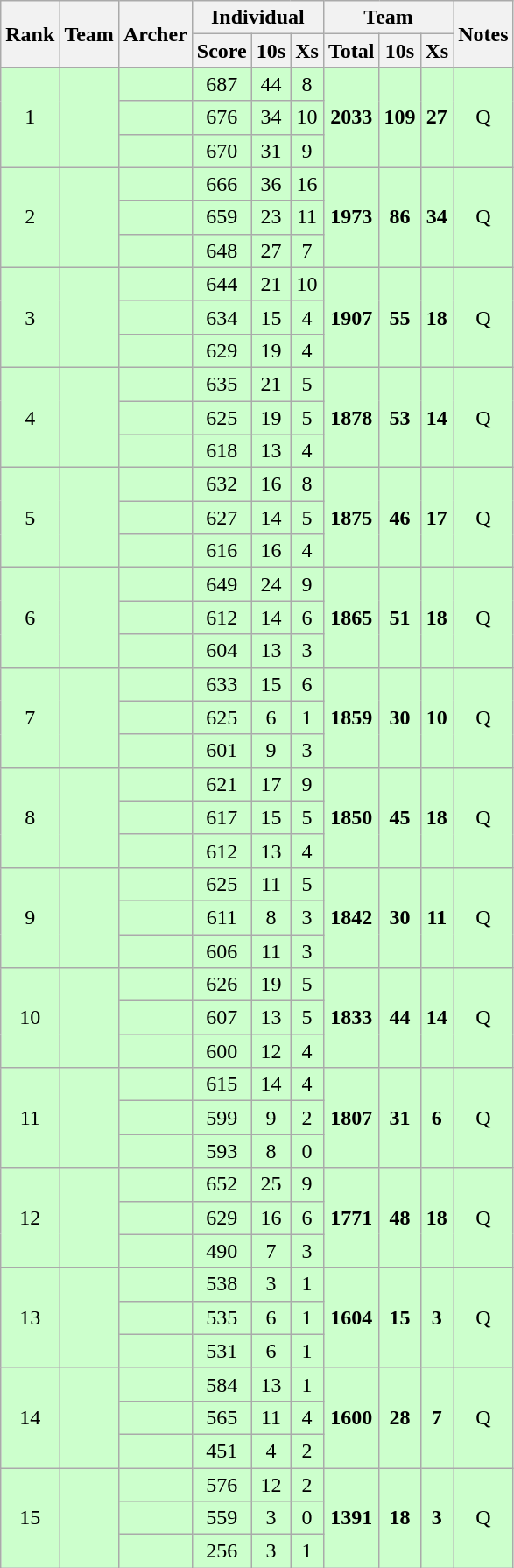<table class="wikitable sortable" style="font-size:100%; text-align:center;">
<tr>
<th rowspan="2">Rank</th>
<th rowspan="2">Team</th>
<th rowspan="2">Archer</th>
<th colspan="3">Individual</th>
<th colspan="3">Team</th>
<th rowspan="2">Notes</th>
</tr>
<tr>
<th>Score</th>
<th>10s</th>
<th>Xs</th>
<th>Total</th>
<th>10s</th>
<th>Xs</th>
</tr>
<tr bgcolor="#ccffcc">
<td rowspan="3">1</td>
<td align="left" rowspan="3"></td>
<td align="left"></td>
<td>687</td>
<td>44</td>
<td>8</td>
<td rowspan="3"><strong>2033</strong></td>
<td rowspan="3"><strong>109</strong></td>
<td rowspan="3"><strong>27</strong></td>
<td rowspan="3">Q</td>
</tr>
<tr bgcolor="#ccffcc">
<td align="left"></td>
<td>676</td>
<td>34</td>
<td>10</td>
</tr>
<tr bgcolor="#ccffcc">
<td align="left"></td>
<td>670</td>
<td>31</td>
<td>9</td>
</tr>
<tr bgcolor="#ccffcc">
<td rowspan="3">2</td>
<td align="left" rowspan="3"></td>
<td align="left"></td>
<td>666</td>
<td>36</td>
<td>16</td>
<td rowspan="3"><strong>1973</strong></td>
<td rowspan="3"><strong>86</strong></td>
<td rowspan="3"><strong>34</strong></td>
<td rowspan="3">Q</td>
</tr>
<tr bgcolor="#ccffcc">
<td align="left"></td>
<td>659</td>
<td>23</td>
<td>11</td>
</tr>
<tr bgcolor="#ccffcc">
<td align="left"></td>
<td>648</td>
<td>27</td>
<td>7</td>
</tr>
<tr bgcolor="#ccffcc">
<td rowspan="3">3</td>
<td align="left" rowspan="3"></td>
<td align="left"></td>
<td>644</td>
<td>21</td>
<td>10</td>
<td rowspan="3"><strong>1907</strong></td>
<td rowspan="3"><strong>55</strong></td>
<td rowspan="3"><strong>18</strong></td>
<td rowspan="3">Q</td>
</tr>
<tr bgcolor="#ccffcc">
<td align="left"></td>
<td>634</td>
<td>15</td>
<td>4</td>
</tr>
<tr bgcolor="#ccffcc">
<td align="left"></td>
<td>629</td>
<td>19</td>
<td>4</td>
</tr>
<tr bgcolor="#ccffcc">
<td rowspan="3">4</td>
<td align="left" rowspan="3"></td>
<td align="left"></td>
<td>635</td>
<td>21</td>
<td>5</td>
<td rowspan="3"><strong>1878</strong></td>
<td rowspan="3"><strong>53</strong></td>
<td rowspan="3"><strong>14</strong></td>
<td rowspan="3">Q</td>
</tr>
<tr bgcolor="#ccffcc">
<td align="left"></td>
<td>625</td>
<td>19</td>
<td>5</td>
</tr>
<tr bgcolor="#ccffcc">
<td align="left"></td>
<td>618</td>
<td>13</td>
<td>4</td>
</tr>
<tr bgcolor="#ccffcc">
<td rowspan="3">5</td>
<td align="left" rowspan="3"></td>
<td align="left"></td>
<td>632</td>
<td>16</td>
<td>8</td>
<td rowspan="3"><strong>1875</strong></td>
<td rowspan="3"><strong>46</strong></td>
<td rowspan="3"><strong>17</strong></td>
<td rowspan="3">Q</td>
</tr>
<tr bgcolor="#ccffcc">
<td align="left"></td>
<td>627</td>
<td>14</td>
<td>5</td>
</tr>
<tr bgcolor="#ccffcc">
<td align="left"></td>
<td>616</td>
<td>16</td>
<td>4</td>
</tr>
<tr bgcolor="#ccffcc">
<td rowspan="3">6</td>
<td align="left" rowspan="3"></td>
<td align="left"></td>
<td>649</td>
<td>24</td>
<td>9</td>
<td rowspan="3"><strong>1865</strong></td>
<td rowspan="3"><strong>51</strong></td>
<td rowspan="3"><strong>18</strong></td>
<td rowspan="3">Q</td>
</tr>
<tr bgcolor="#ccffcc">
<td align="left"></td>
<td>612</td>
<td>14</td>
<td>6</td>
</tr>
<tr bgcolor="#ccffcc">
<td align="left"></td>
<td>604</td>
<td>13</td>
<td>3</td>
</tr>
<tr bgcolor="#ccffcc">
<td rowspan="3">7</td>
<td align="left" rowspan="3"></td>
<td align="left"></td>
<td>633</td>
<td>15</td>
<td>6</td>
<td rowspan="3"><strong>1859</strong></td>
<td rowspan="3"><strong>30</strong></td>
<td rowspan="3"><strong>10</strong></td>
<td rowspan="3">Q</td>
</tr>
<tr bgcolor="#ccffcc">
<td align="left"></td>
<td>625</td>
<td>6</td>
<td>1</td>
</tr>
<tr bgcolor="#ccffcc">
<td align="left"></td>
<td>601</td>
<td>9</td>
<td>3</td>
</tr>
<tr bgcolor="#ccffcc">
<td rowspan="3">8</td>
<td align="left" rowspan="3"></td>
<td align="left"></td>
<td>621</td>
<td>17</td>
<td>9</td>
<td rowspan="3"><strong>1850</strong></td>
<td rowspan="3"><strong>45</strong></td>
<td rowspan="3"><strong>18</strong></td>
<td rowspan="3">Q</td>
</tr>
<tr bgcolor="#ccffcc">
<td align="left"></td>
<td>617</td>
<td>15</td>
<td>5</td>
</tr>
<tr bgcolor="#ccffcc">
<td align="left"></td>
<td>612</td>
<td>13</td>
<td>4</td>
</tr>
<tr bgcolor="#ccffcc">
<td rowspan="3">9</td>
<td align="left" rowspan="3"></td>
<td align="left"></td>
<td>625</td>
<td>11</td>
<td>5</td>
<td rowspan="3"><strong>1842</strong></td>
<td rowspan="3"><strong>30</strong></td>
<td rowspan="3"><strong>11</strong></td>
<td rowspan="3">Q</td>
</tr>
<tr bgcolor="#ccffcc">
<td align="left"></td>
<td>611</td>
<td>8</td>
<td>3</td>
</tr>
<tr bgcolor="#ccffcc">
<td align="left"></td>
<td>606</td>
<td>11</td>
<td>3</td>
</tr>
<tr bgcolor="#ccffcc">
<td rowspan="3">10</td>
<td align="left" rowspan="3"></td>
<td align="left"></td>
<td>626</td>
<td>19</td>
<td>5</td>
<td rowspan="3"><strong>1833</strong></td>
<td rowspan="3"><strong>44</strong></td>
<td rowspan="3"><strong>14</strong></td>
<td rowspan="3">Q</td>
</tr>
<tr bgcolor="#ccffcc">
<td align="left"></td>
<td>607</td>
<td>13</td>
<td>5</td>
</tr>
<tr bgcolor="#ccffcc">
<td align="left"></td>
<td>600</td>
<td>12</td>
<td>4</td>
</tr>
<tr bgcolor="#ccffcc">
<td rowspan="3">11</td>
<td align="left" rowspan="3"></td>
<td align="left"></td>
<td>615</td>
<td>14</td>
<td>4</td>
<td rowspan="3"><strong>1807</strong></td>
<td rowspan="3"><strong>31</strong></td>
<td rowspan="3"><strong>6</strong></td>
<td rowspan="3">Q</td>
</tr>
<tr bgcolor="#ccffcc">
<td align="left"></td>
<td>599</td>
<td>9</td>
<td>2</td>
</tr>
<tr bgcolor="#ccffcc">
<td align="left"></td>
<td>593</td>
<td>8</td>
<td>0</td>
</tr>
<tr bgcolor="#ccffcc">
<td rowspan="3">12</td>
<td align="left" rowspan="3"></td>
<td align="left"></td>
<td>652</td>
<td>25</td>
<td>9</td>
<td rowspan="3"><strong>1771</strong></td>
<td rowspan="3"><strong>48</strong></td>
<td rowspan="3"><strong>18</strong></td>
<td rowspan="3">Q</td>
</tr>
<tr bgcolor="#ccffcc">
<td align="left"></td>
<td>629</td>
<td>16</td>
<td>6</td>
</tr>
<tr bgcolor="#ccffcc">
<td align="left"></td>
<td>490</td>
<td>7</td>
<td>3</td>
</tr>
<tr bgcolor="#ccffcc">
<td rowspan="3">13</td>
<td align="left" rowspan="3"></td>
<td align="left"></td>
<td>538</td>
<td>3</td>
<td>1</td>
<td rowspan="3"><strong>1604</strong></td>
<td rowspan="3"><strong>15</strong></td>
<td rowspan="3"><strong>3</strong></td>
<td rowspan="3">Q</td>
</tr>
<tr bgcolor="#ccffcc">
<td align="left"></td>
<td>535</td>
<td>6</td>
<td>1</td>
</tr>
<tr bgcolor="#ccffcc">
<td align="left"></td>
<td>531</td>
<td>6</td>
<td>1</td>
</tr>
<tr bgcolor="#ccffcc">
<td rowspan="3">14</td>
<td align="left" rowspan="3"></td>
<td align="left"></td>
<td>584</td>
<td>13</td>
<td>1</td>
<td rowspan="3"><strong>1600</strong></td>
<td rowspan="3"><strong>28</strong></td>
<td rowspan="3"><strong>7</strong></td>
<td rowspan="3">Q</td>
</tr>
<tr bgcolor="#ccffcc">
<td align="left"></td>
<td>565</td>
<td>11</td>
<td>4</td>
</tr>
<tr bgcolor="#ccffcc">
<td align="left"></td>
<td>451</td>
<td>4</td>
<td>2</td>
</tr>
<tr bgcolor="#ccffcc">
<td rowspan="3">15</td>
<td align="left" rowspan="3"></td>
<td align="left"></td>
<td>576</td>
<td>12</td>
<td>2</td>
<td rowspan="3"><strong>1391</strong></td>
<td rowspan="3"><strong>18</strong></td>
<td rowspan="3"><strong>3</strong></td>
<td rowspan="3">Q</td>
</tr>
<tr bgcolor="#ccffcc">
<td align="left"></td>
<td>559</td>
<td>3</td>
<td>0</td>
</tr>
<tr bgcolor="#ccffcc">
<td align="left"></td>
<td>256</td>
<td>3</td>
<td>1</td>
</tr>
</table>
